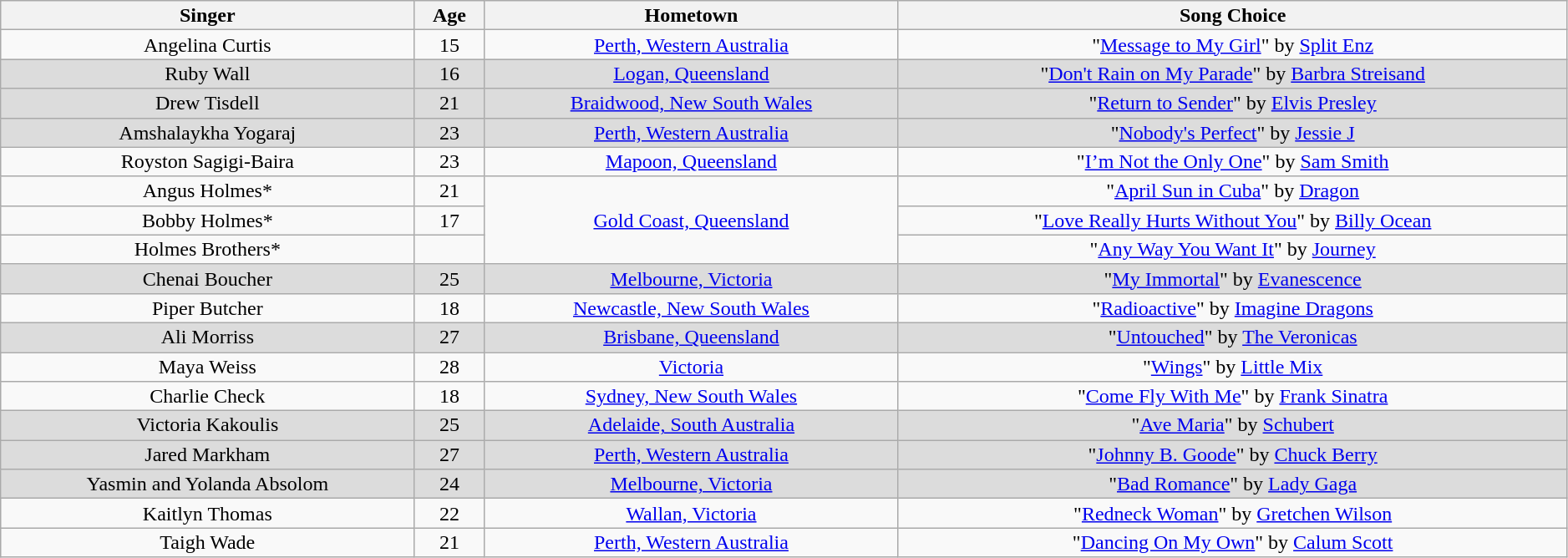<table class="wikitable plainrowheaders" style="text-align:center; line-height:16px; width:99%;">
<tr>
<th scope="col">Singer</th>
<th>Age</th>
<th>Hometown</th>
<th scope="col">Song Choice</th>
</tr>
<tr>
<td>Angelina Curtis</td>
<td>15</td>
<td><a href='#'>Perth, Western Australia</a></td>
<td>"<a href='#'>Message to My Girl</a>" by <a href='#'>Split Enz</a></td>
</tr>
<tr>
<td style="background-color:#dcdcdc">Ruby Wall</td>
<td style="background-color:#dcdcdc">16</td>
<td style="background-color:#dcdcdc"><a href='#'>Logan, Queensland</a></td>
<td style="background-color:#dcdcdc">"<a href='#'>Don't Rain on My Parade</a>" by <a href='#'>Barbra Streisand</a></td>
</tr>
<tr>
<td style="background-color:#dcdcdc">Drew Tisdell</td>
<td style="background-color:#dcdcdc">21</td>
<td style="background-color:#dcdcdc"><a href='#'>Braidwood, New South Wales</a></td>
<td style="background-color:#dcdcdc">"<a href='#'>Return to Sender</a>" by <a href='#'>Elvis Presley</a></td>
</tr>
<tr>
<td style="background-color:#dcdcdc">Amshalaykha Yogaraj</td>
<td style="background-color:#dcdcdc">23</td>
<td style="background-color:#dcdcdc"><a href='#'>Perth, Western Australia</a></td>
<td style="background-color:#dcdcdc">"<a href='#'>Nobody's Perfect</a>" by <a href='#'>Jessie J</a></td>
</tr>
<tr>
<td>Royston Sagigi-Baira</td>
<td>23</td>
<td><a href='#'>Mapoon, Queensland</a></td>
<td>"<a href='#'>I’m Not the Only One</a>" by <a href='#'>Sam Smith</a></td>
</tr>
<tr>
<td>Angus Holmes*</td>
<td>21</td>
<td rowspan="3"><a href='#'>Gold Coast, Queensland</a></td>
<td>"<a href='#'>April Sun in Cuba</a>" by <a href='#'>Dragon</a></td>
</tr>
<tr>
<td>Bobby Holmes*</td>
<td>17</td>
<td>"<a href='#'>Love Really Hurts Without You</a>" by <a href='#'>Billy Ocean</a></td>
</tr>
<tr>
<td>Holmes Brothers*</td>
<td></td>
<td>"<a href='#'>Any Way You Want It</a>" by <a href='#'>Journey</a></td>
</tr>
<tr>
<td style="background-color:#dcdcdc">Chenai Boucher</td>
<td style="background-color:#dcdcdc">25</td>
<td style="background-color:#dcdcdc"><a href='#'>Melbourne, Victoria</a></td>
<td style="background-color:#dcdcdc">"<a href='#'>My Immortal</a>" by <a href='#'>Evanescence</a></td>
</tr>
<tr>
<td>Piper Butcher</td>
<td>18</td>
<td><a href='#'>Newcastle, New South Wales</a></td>
<td>"<a href='#'>Radioactive</a>" by <a href='#'>Imagine Dragons</a></td>
</tr>
<tr>
<td style="background-color:#dcdcdc">Ali Morriss</td>
<td style="background-color:#dcdcdc">27</td>
<td style="background-color:#dcdcdc"><a href='#'>Brisbane, Queensland</a></td>
<td style="background-color:#dcdcdc">"<a href='#'>Untouched</a>" by <a href='#'>The Veronicas</a></td>
</tr>
<tr>
<td>Maya Weiss</td>
<td>28</td>
<td><a href='#'>Victoria</a></td>
<td>"<a href='#'>Wings</a>" by <a href='#'>Little Mix</a></td>
</tr>
<tr>
<td>Charlie Check</td>
<td>18</td>
<td><a href='#'>Sydney, New South Wales</a></td>
<td>"<a href='#'>Come Fly With Me</a>" by <a href='#'>Frank Sinatra</a></td>
</tr>
<tr>
<td style="background-color:#dcdcdc">Victoria Kakoulis</td>
<td style="background-color:#dcdcdc">25</td>
<td style="background-color:#dcdcdc"><a href='#'>Adelaide, South Australia</a></td>
<td style="background-color:#dcdcdc">"<a href='#'>Ave Maria</a>" by <a href='#'>Schubert</a></td>
</tr>
<tr>
<td style="background-color:#dcdcdc">Jared Markham</td>
<td style="background-color:#dcdcdc">27</td>
<td style="background-color:#dcdcdc"><a href='#'>Perth, Western Australia</a></td>
<td style="background-color:#dcdcdc">"<a href='#'>Johnny B. Goode</a>" by <a href='#'>Chuck Berry</a></td>
</tr>
<tr>
<td style="background-color:#dcdcdc">Yasmin and Yolanda Absolom</td>
<td style="background-color:#dcdcdc">24</td>
<td style="background-color:#dcdcdc"><a href='#'>Melbourne, Victoria</a></td>
<td style="background-color:#dcdcdc">"<a href='#'>Bad Romance</a>" by <a href='#'>Lady Gaga</a></td>
</tr>
<tr>
<td>Kaitlyn Thomas</td>
<td>22</td>
<td><a href='#'>Wallan, Victoria</a></td>
<td>"<a href='#'>Redneck Woman</a>" by <a href='#'>Gretchen Wilson</a></td>
</tr>
<tr>
<td>Taigh Wade</td>
<td>21</td>
<td><a href='#'>Perth, Western Australia</a></td>
<td>"<a href='#'>Dancing On My Own</a>" by <a href='#'>Calum Scott</a></td>
</tr>
</table>
